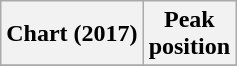<table class="wikitable plainrowheaders">
<tr>
<th>Chart (2017)</th>
<th>Peak<br>position</th>
</tr>
<tr>
</tr>
</table>
